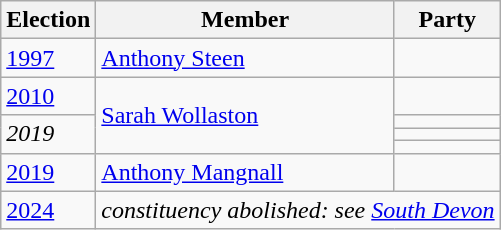<table class="wikitable">
<tr>
<th>Election</th>
<th>Member</th>
<th colspan="2">Party</th>
</tr>
<tr>
<td><a href='#'>1997</a></td>
<td><a href='#'>Anthony Steen</a></td>
<td></td>
</tr>
<tr>
<td><a href='#'>2010</a></td>
<td rowspan="4"><a href='#'>Sarah Wollaston</a></td>
<td></td>
</tr>
<tr>
<td rowspan="3"><em>2019</em></td>
<td></td>
</tr>
<tr>
<td></td>
</tr>
<tr>
<td></td>
</tr>
<tr>
<td><a href='#'>2019</a></td>
<td><a href='#'>Anthony Mangnall</a></td>
<td></td>
</tr>
<tr>
<td><a href='#'>2024</a></td>
<td colspan="3"><em>constituency abolished: see <a href='#'>South Devon</a></em></td>
</tr>
</table>
